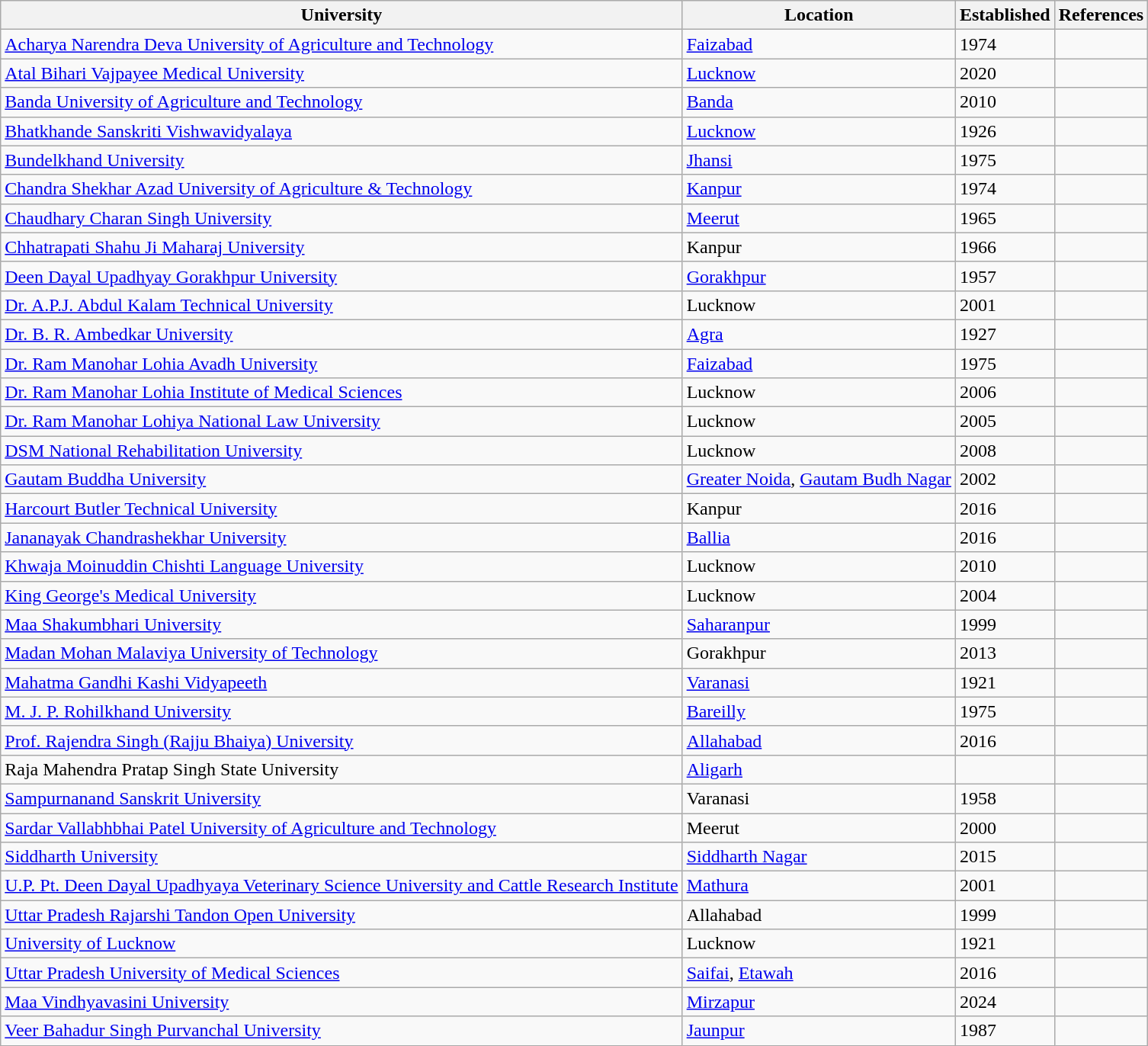<table class="wikitable sortable collapsible plainrowheaders">
<tr>
<th scope="col">University</th>
<th scope="col">Location</th>
<th scope="col">Established</th>
<th scope="col">References</th>
</tr>
<tr>
<td><a href='#'>Acharya Narendra Deva University of Agriculture and Technology</a></td>
<td><a href='#'>Faizabad</a></td>
<td>1974</td>
<td></td>
</tr>
<tr>
<td><a href='#'>Atal Bihari Vajpayee Medical University</a></td>
<td><a href='#'>Lucknow</a></td>
<td>2020</td>
<td></td>
</tr>
<tr>
<td><a href='#'>Banda University of Agriculture and Technology</a></td>
<td><a href='#'>Banda</a></td>
<td>2010</td>
<td></td>
</tr>
<tr>
<td><a href='#'>Bhatkhande Sanskriti Vishwavidyalaya</a></td>
<td><a href='#'>Lucknow</a></td>
<td>1926</td>
<td></td>
</tr>
<tr>
<td><a href='#'>Bundelkhand University</a></td>
<td><a href='#'>Jhansi</a></td>
<td>1975</td>
<td></td>
</tr>
<tr>
<td><a href='#'>Chandra Shekhar Azad University of Agriculture & Technology</a></td>
<td><a href='#'>Kanpur</a></td>
<td>1974</td>
<td></td>
</tr>
<tr>
<td><a href='#'>Chaudhary Charan Singh University</a></td>
<td><a href='#'>Meerut</a></td>
<td>1965</td>
<td></td>
</tr>
<tr>
<td><a href='#'>Chhatrapati Shahu Ji Maharaj University</a></td>
<td>Kanpur</td>
<td>1966</td>
<td></td>
</tr>
<tr>
<td><a href='#'>Deen Dayal Upadhyay Gorakhpur University</a></td>
<td><a href='#'>Gorakhpur</a></td>
<td>1957</td>
<td></td>
</tr>
<tr>
<td><a href='#'>Dr. A.P.J. Abdul Kalam Technical University</a></td>
<td>Lucknow</td>
<td>2001</td>
<td></td>
</tr>
<tr>
<td><a href='#'>Dr. B. R. Ambedkar University</a></td>
<td><a href='#'>Agra</a></td>
<td>1927</td>
<td></td>
</tr>
<tr>
<td><a href='#'>Dr. Ram Manohar Lohia Avadh University</a></td>
<td><a href='#'>Faizabad</a></td>
<td>1975</td>
<td></td>
</tr>
<tr>
<td><a href='#'>Dr. Ram Manohar Lohia Institute of Medical Sciences</a></td>
<td>Lucknow</td>
<td>2006</td>
<td></td>
</tr>
<tr>
<td><a href='#'>Dr. Ram Manohar Lohiya National Law University</a></td>
<td>Lucknow</td>
<td>2005</td>
<td></td>
</tr>
<tr>
<td><a href='#'>DSM National Rehabilitation University</a></td>
<td>Lucknow</td>
<td>2008</td>
<td></td>
</tr>
<tr>
<td><a href='#'>Gautam Buddha University</a></td>
<td><a href='#'>Greater Noida</a>, <a href='#'>Gautam Budh Nagar</a></td>
<td>2002</td>
<td></td>
</tr>
<tr>
<td><a href='#'>Harcourt Butler Technical University</a></td>
<td>Kanpur</td>
<td>2016</td>
<td></td>
</tr>
<tr>
<td><a href='#'>Jananayak Chandrashekhar University</a></td>
<td><a href='#'>Ballia</a></td>
<td>2016</td>
<td></td>
</tr>
<tr>
<td><a href='#'>Khwaja Moinuddin Chishti Language University</a></td>
<td>Lucknow</td>
<td>2010</td>
<td></td>
</tr>
<tr>
<td><a href='#'>King George's Medical University</a></td>
<td>Lucknow</td>
<td>2004</td>
<td></td>
</tr>
<tr>
<td><a href='#'>Maa Shakumbhari University</a></td>
<td><a href='#'>Saharanpur</a></td>
<td>1999</td>
<td></td>
</tr>
<tr>
<td><a href='#'>Madan Mohan Malaviya University of Technology</a></td>
<td>Gorakhpur</td>
<td>2013</td>
<td></td>
</tr>
<tr>
<td><a href='#'>Mahatma Gandhi Kashi Vidyapeeth</a></td>
<td><a href='#'>Varanasi</a></td>
<td>1921</td>
<td></td>
</tr>
<tr>
<td><a href='#'>M. J. P. Rohilkhand University</a></td>
<td><a href='#'>Bareilly</a></td>
<td>1975</td>
<td></td>
</tr>
<tr>
<td><a href='#'>Prof. Rajendra Singh (Rajju Bhaiya) University</a></td>
<td><a href='#'>Allahabad</a></td>
<td>2016</td>
<td></td>
</tr>
<tr>
<td>Raja Mahendra Pratap Singh State University</td>
<td><a href='#'>Aligarh</a></td>
<td></td>
<td></td>
</tr>
<tr>
<td><a href='#'>Sampurnanand Sanskrit University</a></td>
<td>Varanasi</td>
<td>1958</td>
<td></td>
</tr>
<tr>
<td><a href='#'>Sardar Vallabhbhai Patel University of Agriculture and Technology</a></td>
<td>Meerut</td>
<td>2000</td>
<td></td>
</tr>
<tr>
<td><a href='#'>Siddharth University</a></td>
<td><a href='#'>Siddharth Nagar</a></td>
<td>2015</td>
<td></td>
</tr>
<tr>
<td><a href='#'>U.P. Pt. Deen Dayal Upadhyaya Veterinary Science University and Cattle Research Institute</a></td>
<td><a href='#'>Mathura</a></td>
<td>2001</td>
<td></td>
</tr>
<tr>
<td><a href='#'>Uttar Pradesh Rajarshi Tandon Open University</a></td>
<td>Allahabad</td>
<td>1999</td>
<td></td>
</tr>
<tr>
<td><a href='#'>University of Lucknow</a></td>
<td>Lucknow</td>
<td>1921</td>
<td></td>
</tr>
<tr>
<td><a href='#'>Uttar Pradesh University of Medical Sciences</a></td>
<td><a href='#'>Saifai</a>, <a href='#'>Etawah</a></td>
<td>2016</td>
<td></td>
</tr>
<tr>
<td><a href='#'>Maa Vindhyavasini University</a></td>
<td><a href='#'>Mirzapur</a></td>
<td>2024</td>
<td></td>
</tr>
<tr>
<td><a href='#'>Veer Bahadur Singh Purvanchal University</a></td>
<td><a href='#'>Jaunpur</a></td>
<td>1987</td>
<td></td>
</tr>
</table>
